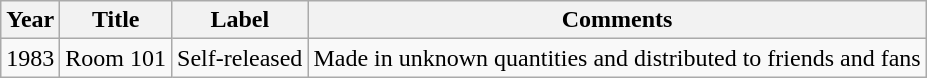<table class="wikitable">
<tr>
<th>Year</th>
<th>Title</th>
<th>Label</th>
<th>Comments</th>
</tr>
<tr>
<td>1983</td>
<td>Room 101</td>
<td>Self-released</td>
<td>Made in unknown quantities and distributed to friends and fans</td>
</tr>
</table>
